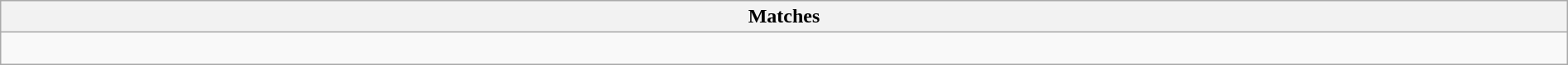<table class="wikitable collapsible collapsed" style="width:100%;">
<tr>
<th>Matches</th>
</tr>
<tr>
<td><br></td>
</tr>
</table>
